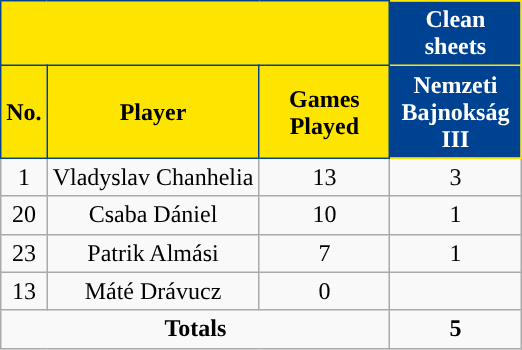<table class="wikitable sortable alternance" style="text-align:center">
<tr>
<th colspan="3" style="background:#FDE500;border:1px solid #004292"></th>
<th colspan="4" style="background:#004292;color:white;border:1px solid #FDE500">Clean sheets</th>
</tr>
<tr>
<th style="background-color:#FDE500;color:black;border:1px solid #004292">No.</th>
<th style="background-color:#FDE500;color:black;border:1px solid #004292">Player</th>
<th width=80 style="background-color:#FDE500;color:black;border:1px solid #004292">Games Played</th>
<th width=80 style="background-color:#004292;color:white;border:1px solid #FDE500">Nemzeti Bajnokság III</th>
</tr>
<tr>
<td>1</td>
<td> Vladyslav Chanhelia</td>
<td>13</td>
<td>3</td>
</tr>
<tr>
<td>20</td>
<td> Csaba Dániel</td>
<td>10</td>
<td>1</td>
</tr>
<tr>
<td>23</td>
<td> Patrik Almási</td>
<td>7</td>
<td>1</td>
</tr>
<tr>
<td>13</td>
<td> Máté Drávucz</td>
<td>0</td>
<td></td>
</tr>
<tr class="sortbottom">
<td colspan="3"><strong>Totals</strong></td>
<td><strong>5</strong></td>
</tr>
</table>
